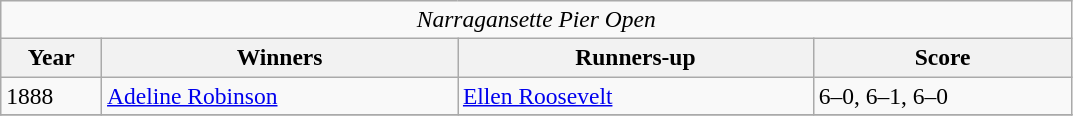<table class="wikitable" style="font-size:98%;">
<tr>
<td colspan=4 align=center><em>Narragansette Pier Open </em></td>
</tr>
<tr>
<th style="width:60px;">Year</th>
<th style="width:230px;">Winners</th>
<th style="width:230px;">Runners-up</th>
<th style="width:165px;">Score</th>
</tr>
<tr>
<td>1888</td>
<td> <a href='#'>Adeline Robinson</a></td>
<td> <a href='#'>Ellen Roosevelt</a></td>
<td>6–0, 6–1, 6–0</td>
</tr>
<tr>
</tr>
</table>
